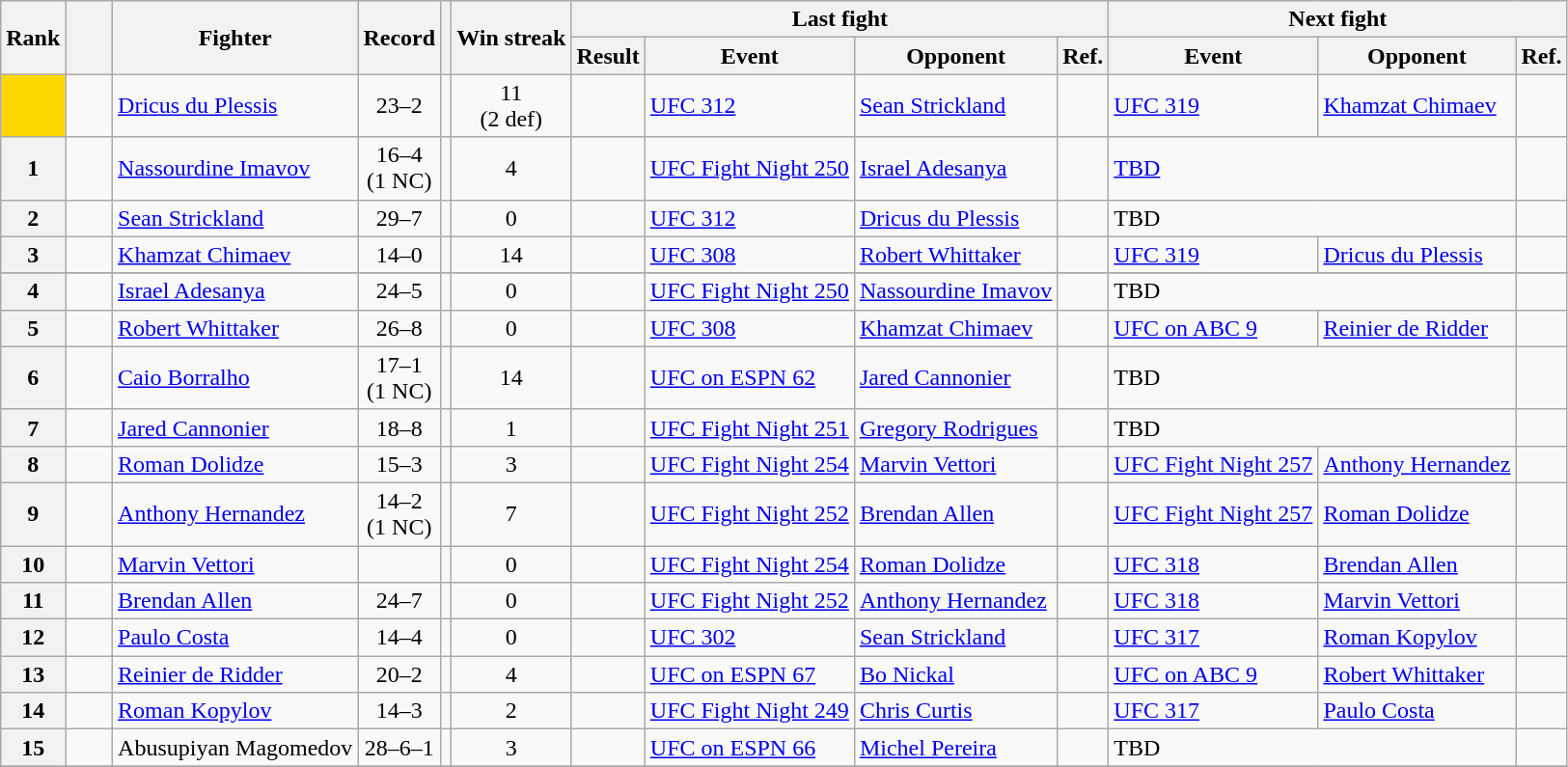<table class="wikitable">
<tr>
<th rowspan=2>Rank</th>
<th width=3% rowspan=2></th>
<th rowspan=2>Fighter</th>
<th rowspan=2>Record</th>
<th rowspan=2></th>
<th rowspan=2>Win streak</th>
<th colspan=4>Last fight</th>
<th colspan=3>Next fight</th>
</tr>
<tr>
<th>Result</th>
<th>Event</th>
<th>Opponent</th>
<th>Ref.</th>
<th>Event</th>
<th>Opponent</th>
<th>Ref.</th>
</tr>
<tr>
<th style="background:gold"></th>
<td></td>
<td><a href='#'>Dricus du Plessis</a></td>
<td align=center>23–2</td>
<td align=center></td>
<td align=center>11<br>(2 def)</td>
<td></td>
<td><a href='#'>UFC 312</a></td>
<td><a href='#'>Sean Strickland</a></td>
<td></td>
<td><a href='#'>UFC 319</a></td>
<td><a href='#'>Khamzat Chimaev</a></td>
<td></td>
</tr>
<tr>
<th>1</th>
<td></td>
<td><a href='#'>Nassourdine Imavov</a></td>
<td align=center>16–4<br>(1 NC)</td>
<td align=center></td>
<td align=center>4</td>
<td></td>
<td><a href='#'>UFC Fight Night 250</a></td>
<td><a href='#'>Israel Adesanya</a></td>
<td></td>
<td colspan=2><a href='#'>TBD</a></td>
<td></td>
</tr>
<tr>
<th>2</th>
<td></td>
<td><a href='#'>Sean Strickland</a></td>
<td align=center>29–7</td>
<td align=center></td>
<td align=center>0</td>
<td></td>
<td><a href='#'>UFC 312</a></td>
<td><a href='#'>Dricus du Plessis</a></td>
<td></td>
<td colspan=2>TBD</td>
<td></td>
</tr>
<tr>
<th>3</th>
<td></td>
<td><a href='#'>Khamzat Chimaev</a></td>
<td align=center>14–0</td>
<td align=center></td>
<td align=center>14</td>
<td></td>
<td><a href='#'>UFC 308</a></td>
<td><a href='#'>Robert Whittaker</a></td>
<td></td>
<td><a href='#'>UFC 319</a></td>
<td><a href='#'>Dricus du Plessis</a></td>
<td></td>
</tr>
<tr>
</tr>
<tr>
<th>4</th>
<td></td>
<td><a href='#'>Israel Adesanya</a></td>
<td align=center>24–5</td>
<td align=center></td>
<td align=center>0</td>
<td></td>
<td><a href='#'>UFC Fight Night 250</a></td>
<td><a href='#'>Nassourdine Imavov</a></td>
<td></td>
<td colspan=2>TBD</td>
<td></td>
</tr>
<tr>
<th>5</th>
<td></td>
<td><a href='#'>Robert Whittaker</a></td>
<td align=center>26–8</td>
<td align=center></td>
<td align=center>0</td>
<td></td>
<td><a href='#'>UFC 308</a></td>
<td><a href='#'>Khamzat Chimaev</a></td>
<td></td>
<td><a href='#'>UFC on ABC 9</a></td>
<td><a href='#'>Reinier de Ridder</a></td>
<td></td>
</tr>
<tr>
<th>6</th>
<td></td>
<td><a href='#'>Caio Borralho</a></td>
<td align=center>17–1<br>(1 NC)</td>
<td align=center></td>
<td align=center>14</td>
<td></td>
<td><a href='#'>UFC on ESPN 62</a></td>
<td><a href='#'>Jared Cannonier</a></td>
<td></td>
<td colspan=2>TBD</td>
<td></td>
</tr>
<tr>
<th>7</th>
<td></td>
<td><a href='#'>Jared Cannonier</a></td>
<td align=center>18–8</td>
<td align=center></td>
<td align=center>1</td>
<td></td>
<td><a href='#'>UFC Fight Night 251</a></td>
<td><a href='#'>Gregory Rodrigues</a></td>
<td></td>
<td colspan=2>TBD</td>
<td></td>
</tr>
<tr>
<th>8</th>
<td></td>
<td><a href='#'>Roman Dolidze</a></td>
<td align=center>15–3</td>
<td align=center></td>
<td align=center>3</td>
<td></td>
<td><a href='#'>UFC Fight Night 254</a></td>
<td><a href='#'>Marvin Vettori</a></td>
<td></td>
<td><a href='#'>UFC Fight Night 257</a></td>
<td><a href='#'>Anthony Hernandez</a></td>
<td></td>
</tr>
<tr>
<th>9</th>
<td></td>
<td><a href='#'>Anthony Hernandez</a></td>
<td align=center>14–2<br>(1 NC)</td>
<td align=center></td>
<td align=center>7</td>
<td></td>
<td><a href='#'>UFC Fight Night 252</a></td>
<td><a href='#'>Brendan Allen</a></td>
<td></td>
<td><a href='#'>UFC Fight Night 257</a></td>
<td><a href='#'>Roman Dolidze</a></td>
<td></td>
</tr>
<tr>
<th>10</th>
<td></td>
<td><a href='#'>Marvin Vettori</a></td>
<td align=center></td>
<td align=center></td>
<td align=center>0</td>
<td></td>
<td><a href='#'>UFC Fight Night 254</a></td>
<td><a href='#'>Roman Dolidze</a></td>
<td></td>
<td><a href='#'>UFC 318</a></td>
<td><a href='#'>Brendan Allen</a></td>
<td></td>
</tr>
<tr>
<th>11</th>
<td></td>
<td><a href='#'>Brendan Allen</a></td>
<td align=center>24–7</td>
<td align=center></td>
<td align=center>0</td>
<td></td>
<td><a href='#'>UFC Fight Night 252</a></td>
<td><a href='#'>Anthony Hernandez</a></td>
<td></td>
<td><a href='#'>UFC 318</a></td>
<td><a href='#'>Marvin Vettori</a></td>
<td></td>
</tr>
<tr>
<th>12</th>
<td></td>
<td><a href='#'>Paulo Costa</a></td>
<td align=center>14–4</td>
<td align=center></td>
<td align=center>0</td>
<td></td>
<td><a href='#'>UFC 302</a></td>
<td><a href='#'>Sean Strickland</a></td>
<td></td>
<td><a href='#'>UFC 317</a></td>
<td><a href='#'>Roman Kopylov</a></td>
<td></td>
</tr>
<tr>
<th>13</th>
<td></td>
<td><a href='#'>Reinier de Ridder</a></td>
<td align=center>20–2</td>
<td align=center></td>
<td align=center>4</td>
<td></td>
<td><a href='#'>UFC on ESPN 67</a></td>
<td><a href='#'>Bo Nickal</a></td>
<td></td>
<td><a href='#'>UFC on ABC 9</a></td>
<td><a href='#'>Robert Whittaker</a></td>
<td></td>
</tr>
<tr>
<th>14</th>
<td></td>
<td><a href='#'>Roman Kopylov</a></td>
<td align=center>14–3</td>
<td align=center></td>
<td align=center>2</td>
<td></td>
<td><a href='#'>UFC Fight Night 249</a></td>
<td><a href='#'>Chris Curtis</a></td>
<td></td>
<td><a href='#'>UFC 317</a></td>
<td><a href='#'>Paulo Costa</a></td>
<td></td>
</tr>
<tr>
<th>15</th>
<td></td>
<td>Abusupiyan Magomedov</td>
<td align=center>28–6–1</td>
<td align=center></td>
<td align=center>3</td>
<td></td>
<td><a href='#'>UFC on ESPN 66</a></td>
<td><a href='#'>Michel Pereira</a></td>
<td></td>
<td colspan=2>TBD</td>
<td></td>
</tr>
<tr>
</tr>
</table>
